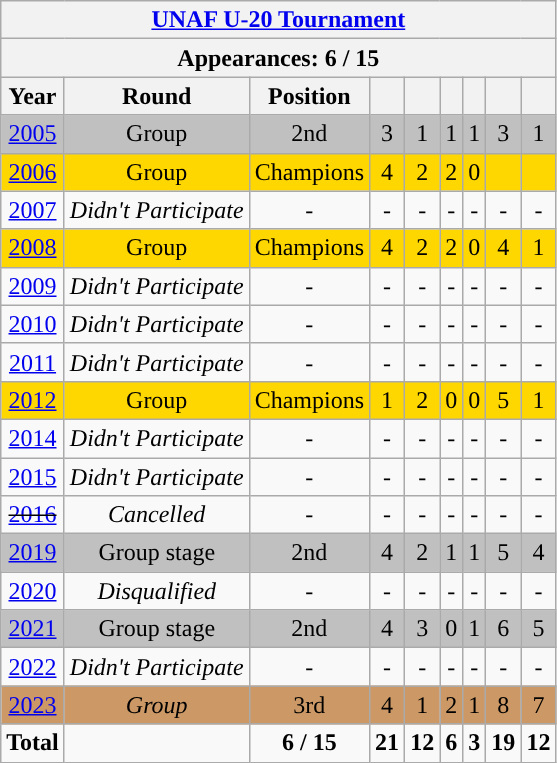<table class="wikitable" style="text-align: center;">
<tr>
<th colspan=9><a href='#'>UNAF U-20 Tournament</a></th>
</tr>
<tr>
<th colspan=9>Appearances: 6 / 15</th>
</tr>
<tr>
<th>Year</th>
<th>Round</th>
<th>Position</th>
<th></th>
<th></th>
<th></th>
<th></th>
<th></th>
<th></th>
</tr>
<tr bgcolor=silver>
<td> <a href='#'>2005</a></td>
<td>Group</td>
<td>2nd</td>
<td>3</td>
<td>1</td>
<td>1</td>
<td>1</td>
<td>3</td>
<td>1</td>
</tr>
<tr bgcolor=gold>
<td> <a href='#'>2006</a></td>
<td>Group</td>
<td>Champions</td>
<td>4</td>
<td>2</td>
<td>2</td>
<td>0</td>
<td></td>
<td></td>
</tr>
<tr>
<td> <a href='#'>2007</a></td>
<td><em>Didn't Participate</em></td>
<td>-</td>
<td>-</td>
<td>-</td>
<td>-</td>
<td>-</td>
<td>-</td>
<td>-</td>
</tr>
<tr bgcolor=gold>
<td> <a href='#'>2008</a></td>
<td>Group</td>
<td>Champions</td>
<td>4</td>
<td>2</td>
<td>2</td>
<td>0</td>
<td>4</td>
<td>1</td>
</tr>
<tr>
<td> <a href='#'>2009</a></td>
<td><em>Didn't Participate</em></td>
<td>-</td>
<td>-</td>
<td>-</td>
<td>-</td>
<td>-</td>
<td>-</td>
<td>-</td>
</tr>
<tr>
<td> <a href='#'>2010</a></td>
<td><em>Didn't Participate</em></td>
<td>-</td>
<td>-</td>
<td>-</td>
<td>-</td>
<td>-</td>
<td>-</td>
<td>-</td>
</tr>
<tr>
<td> <a href='#'>2011</a></td>
<td><em>Didn't Participate</em></td>
<td>-</td>
<td>-</td>
<td>-</td>
<td>-</td>
<td>-</td>
<td>-</td>
<td>-</td>
</tr>
<tr bgcolor=gold>
<td> <a href='#'>2012</a></td>
<td>Group</td>
<td>Champions</td>
<td>1</td>
<td>2</td>
<td>0</td>
<td>0</td>
<td>5</td>
<td>1</td>
</tr>
<tr>
<td> <a href='#'>2014</a></td>
<td><em>Didn't Participate</em></td>
<td>-</td>
<td>-</td>
<td>-</td>
<td>-</td>
<td>-</td>
<td>-</td>
<td>-</td>
</tr>
<tr>
<td> <a href='#'>2015</a></td>
<td><em>Didn't Participate</em></td>
<td>-</td>
<td>-</td>
<td>-</td>
<td>-</td>
<td>-</td>
<td>-</td>
<td>-</td>
</tr>
<tr>
<td> <s><a href='#'>2016</a></s></td>
<td><em>Cancelled</em></td>
<td>-</td>
<td>-</td>
<td>-</td>
<td>-</td>
<td>-</td>
<td>-</td>
<td>-</td>
</tr>
<tr bgcolor=silver>
<td> <a href='#'>2019</a></td>
<td>Group stage</td>
<td>2nd</td>
<td>4</td>
<td>2</td>
<td>1</td>
<td>1</td>
<td>5</td>
<td>4</td>
</tr>
<tr>
<td> <a href='#'>2020</a></td>
<td><em>Disqualified</em></td>
<td>-</td>
<td>-</td>
<td>-</td>
<td>-</td>
<td>-</td>
<td>-</td>
<td>-</td>
</tr>
<tr bgcolor=silver>
<td> <a href='#'>2021</a></td>
<td>Group stage</td>
<td>2nd</td>
<td>4</td>
<td>3</td>
<td>0</td>
<td>1</td>
<td>6</td>
<td>5</td>
</tr>
<tr>
<td> <a href='#'>2022</a></td>
<td><em>Didn't Participate</em></td>
<td>-</td>
<td>-</td>
<td>-</td>
<td>-</td>
<td>-</td>
<td>-</td>
<td>-</td>
</tr>
<tr style="background:#c96">
<td> <a href='#'>2023</a></td>
<td><em>Group</em></td>
<td>3rd</td>
<td>4</td>
<td>1</td>
<td>2</td>
<td>1</td>
<td>8</td>
<td>7</td>
</tr>
<tr>
<td><strong>Total</strong></td>
<td></td>
<td><strong>6 / 15</strong></td>
<td><strong>21</strong></td>
<td><strong>12</strong></td>
<td><strong>6</strong></td>
<td><strong>3</strong></td>
<td><strong>19</strong></td>
<td><strong>12</strong></td>
</tr>
</table>
